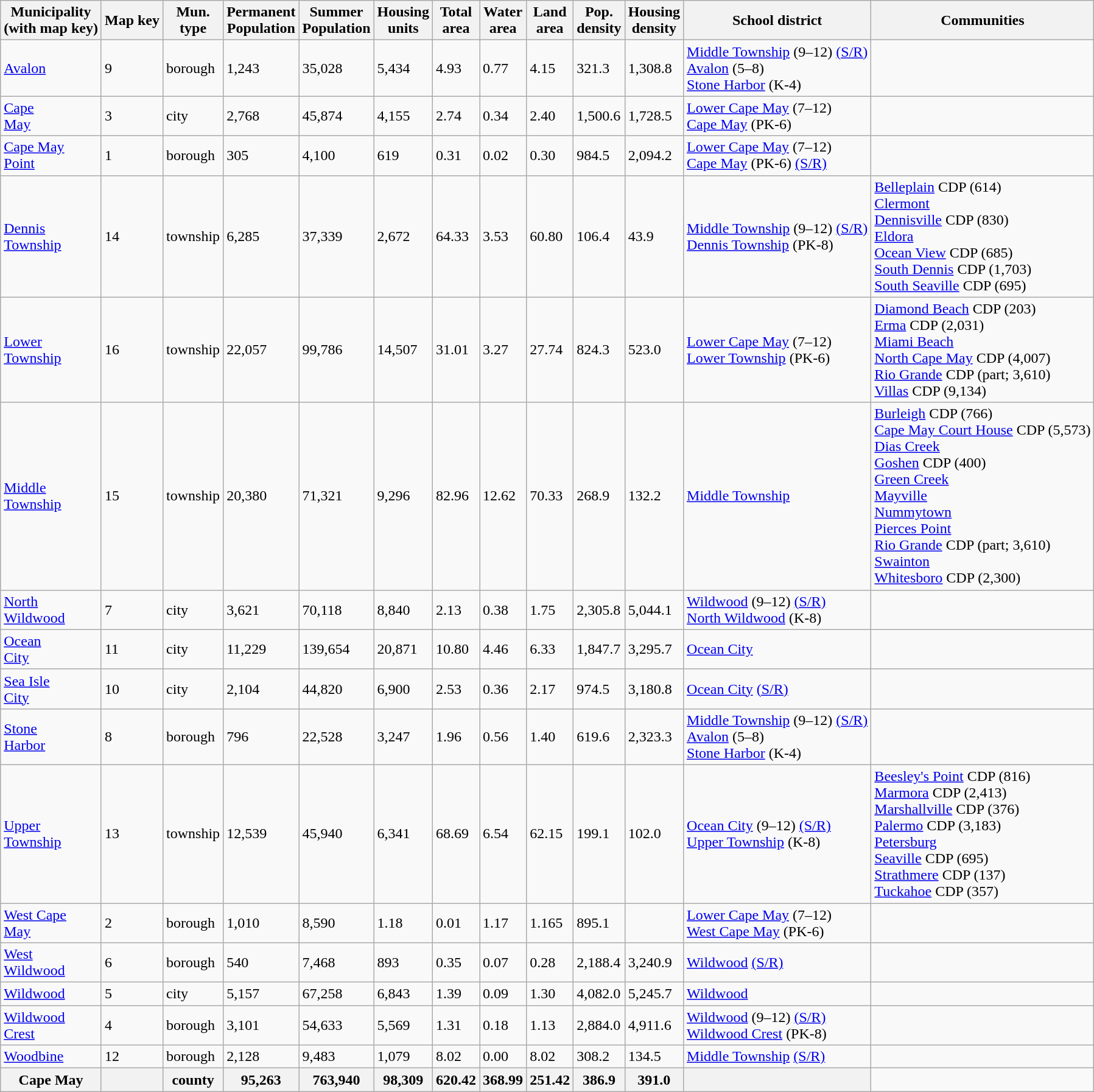<table class="wikitable sortable">
<tr>
<th>Municipality<br>(with map key)</th>
<th>Map key</th>
<th>Mun.<br>type</th>
<th>Permanent<br>Population</th>
<th>Summer<br>Population</th>
<th>Housing<br>units</th>
<th>Total<br>area</th>
<th>Water<br>area</th>
<th>Land<br>area</th>
<th>Pop.<br>density</th>
<th>Housing<br>density</th>
<th>School district</th>
<th>Communities</th>
</tr>
<tr>
<td><a href='#'>Avalon</a></td>
<td>9</td>
<td>borough</td>
<td>1,243</td>
<td>35,028</td>
<td>5,434</td>
<td>4.93</td>
<td>0.77</td>
<td>4.15</td>
<td>321.3</td>
<td>1,308.8</td>
<td><a href='#'>Middle Township</a> (9–12) <a href='#'>(S/R)</a><br><a href='#'>Avalon</a> (5–8)<br><a href='#'>Stone Harbor</a> (K-4)</td>
<td></td>
</tr>
<tr>
<td><a href='#'>Cape<br>May</a></td>
<td>3</td>
<td>city</td>
<td>2,768</td>
<td>45,874</td>
<td>4,155</td>
<td>2.74</td>
<td>0.34</td>
<td>2.40</td>
<td>1,500.6</td>
<td>1,728.5</td>
<td><a href='#'>Lower Cape May</a> (7–12)<br><a href='#'>Cape May</a> (PK-6)</td>
<td></td>
</tr>
<tr>
<td><a href='#'>Cape May<br>Point</a></td>
<td>1</td>
<td>borough</td>
<td>305</td>
<td>4,100</td>
<td>619</td>
<td>0.31</td>
<td>0.02</td>
<td>0.30</td>
<td>984.5</td>
<td>2,094.2</td>
<td><a href='#'>Lower Cape May</a> (7–12)<br><a href='#'>Cape May</a> (PK-6) <a href='#'>(S/R)</a></td>
<td></td>
</tr>
<tr>
<td><a href='#'>Dennis<br>Township</a></td>
<td>14</td>
<td>township</td>
<td>6,285</td>
<td>37,339</td>
<td>2,672</td>
<td>64.33</td>
<td>3.53</td>
<td>60.80</td>
<td>106.4</td>
<td>43.9</td>
<td><a href='#'>Middle Township</a> (9–12) <a href='#'>(S/R)</a><br><a href='#'>Dennis Township</a> (PK-8)</td>
<td><a href='#'>Belleplain</a> CDP (614)<br><a href='#'>Clermont</a><br><a href='#'>Dennisville</a> CDP (830)<br><a href='#'>Eldora</a><br><a href='#'>Ocean View</a> CDP (685)<br><a href='#'>South Dennis</a> CDP (1,703)<br><a href='#'>South Seaville</a> CDP (695)</td>
</tr>
<tr>
<td><a href='#'>Lower<br>Township</a></td>
<td>16</td>
<td>township</td>
<td>22,057</td>
<td>99,786</td>
<td>14,507</td>
<td>31.01</td>
<td>3.27</td>
<td>27.74</td>
<td>824.3</td>
<td>523.0</td>
<td><a href='#'>Lower Cape May</a> (7–12)<br><a href='#'>Lower Township</a> (PK-6)</td>
<td><a href='#'>Diamond Beach</a> CDP (203)<br><a href='#'>Erma</a> CDP (2,031)<br><a href='#'>Miami Beach</a><br><a href='#'>North Cape May</a> CDP (4,007)<br><a href='#'>Rio Grande</a> CDP (part; 3,610)<br><a href='#'>Villas</a> CDP (9,134)</td>
</tr>
<tr>
<td><a href='#'>Middle<br>Township</a></td>
<td>15</td>
<td>township</td>
<td>20,380</td>
<td>71,321</td>
<td>9,296</td>
<td>82.96</td>
<td>12.62</td>
<td>70.33</td>
<td>268.9</td>
<td>132.2</td>
<td><a href='#'>Middle Township</a></td>
<td><a href='#'>Burleigh</a> CDP (766)<br><a href='#'>Cape May Court House</a> CDP (5,573)<br><a href='#'>Dias Creek</a><br><a href='#'>Goshen</a> CDP (400)<br><a href='#'>Green Creek</a><br><a href='#'>Mayville</a><br><a href='#'>Nummytown</a><br><a href='#'>Pierces Point</a><br><a href='#'>Rio Grande</a> CDP (part; 3,610)<br><a href='#'>Swainton</a><br><a href='#'>Whitesboro</a> CDP (2,300)</td>
</tr>
<tr>
<td><a href='#'>North<br>Wildwood</a></td>
<td>7</td>
<td>city</td>
<td>3,621</td>
<td>70,118</td>
<td>8,840</td>
<td>2.13</td>
<td>0.38</td>
<td>1.75</td>
<td>2,305.8</td>
<td>5,044.1</td>
<td><a href='#'>Wildwood</a> (9–12) <a href='#'>(S/R)</a><br><a href='#'>North Wildwood</a> (K-8)</td>
<td></td>
</tr>
<tr>
<td><a href='#'>Ocean<br>City</a></td>
<td>11</td>
<td>city</td>
<td>11,229</td>
<td>139,654</td>
<td>20,871</td>
<td>10.80</td>
<td>4.46</td>
<td>6.33</td>
<td>1,847.7</td>
<td>3,295.7</td>
<td><a href='#'>Ocean City</a></td>
<td></td>
</tr>
<tr>
<td><a href='#'>Sea Isle<br>City</a></td>
<td>10</td>
<td>city</td>
<td>2,104</td>
<td>44,820</td>
<td>6,900</td>
<td>2.53</td>
<td>0.36</td>
<td>2.17</td>
<td>974.5</td>
<td>3,180.8</td>
<td><a href='#'>Ocean City</a> <a href='#'>(S/R)</a></td>
<td></td>
</tr>
<tr>
<td><a href='#'>Stone<br>Harbor</a></td>
<td>8</td>
<td>borough</td>
<td>796</td>
<td>22,528</td>
<td>3,247</td>
<td>1.96</td>
<td>0.56</td>
<td>1.40</td>
<td>619.6</td>
<td>2,323.3</td>
<td><a href='#'>Middle Township</a> (9–12) <a href='#'>(S/R)</a><br><a href='#'>Avalon</a> (5–8)<br><a href='#'>Stone Harbor</a> (K-4)</td>
<td></td>
</tr>
<tr>
<td><a href='#'>Upper<br>Township</a></td>
<td>13</td>
<td>township</td>
<td>12,539</td>
<td>45,940</td>
<td>6,341</td>
<td>68.69</td>
<td>6.54</td>
<td>62.15</td>
<td>199.1</td>
<td>102.0</td>
<td><a href='#'>Ocean City</a> (9–12) <a href='#'>(S/R)</a><br><a href='#'>Upper Township</a> (K-8)</td>
<td><a href='#'>Beesley's Point</a> CDP (816)<br><a href='#'>Marmora</a> CDP (2,413)<br><a href='#'>Marshallville</a> CDP (376)<br><a href='#'>Palermo</a> CDP (3,183)<br><a href='#'>Petersburg</a><br><a href='#'>Seaville</a> CDP (695)<br><a href='#'>Strathmere</a> CDP (137)<br><a href='#'>Tuckahoe</a> CDP (357)</td>
</tr>
<tr>
<td><a href='#'>West Cape<br>May</a></td>
<td>2</td>
<td>borough</td>
<td>1,010</td>
<td>8,590</td>
<td>1.18</td>
<td>0.01</td>
<td>1.17</td>
<td>1.165</td>
<td>895.1</td>
<td></td>
<td><a href='#'>Lower Cape May</a> (7–12)<br><a href='#'>West Cape May</a> (PK-6)</td>
<td></td>
</tr>
<tr>
<td><a href='#'>West<br>Wildwood</a></td>
<td>6</td>
<td>borough</td>
<td>540</td>
<td>7,468</td>
<td>893</td>
<td>0.35</td>
<td>0.07</td>
<td>0.28</td>
<td>2,188.4</td>
<td>3,240.9</td>
<td><a href='#'>Wildwood</a> <a href='#'>(S/R)</a></td>
<td></td>
</tr>
<tr>
<td><a href='#'>Wildwood</a></td>
<td>5</td>
<td>city</td>
<td>5,157</td>
<td>67,258</td>
<td>6,843</td>
<td>1.39</td>
<td>0.09</td>
<td>1.30</td>
<td>4,082.0</td>
<td>5,245.7</td>
<td><a href='#'>Wildwood</a></td>
<td></td>
</tr>
<tr>
<td><a href='#'>Wildwood<br>Crest</a></td>
<td>4</td>
<td>borough</td>
<td>3,101</td>
<td>54,633</td>
<td>5,569</td>
<td>1.31</td>
<td>0.18</td>
<td>1.13</td>
<td>2,884.0</td>
<td>4,911.6</td>
<td><a href='#'>Wildwood</a> (9–12) <a href='#'>(S/R)</a><br><a href='#'>Wildwood Crest</a> (PK-8)</td>
<td></td>
</tr>
<tr>
<td><a href='#'>Woodbine</a></td>
<td>12</td>
<td>borough</td>
<td>2,128</td>
<td>9,483</td>
<td>1,079</td>
<td>8.02</td>
<td>0.00</td>
<td>8.02</td>
<td>308.2</td>
<td>134.5</td>
<td><a href='#'>Middle Township</a> <a href='#'>(S/R)</a></td>
<td></td>
</tr>
<tr>
<th>Cape May</th>
<th></th>
<th>county</th>
<th>95,263</th>
<th>763,940</th>
<th>98,309</th>
<th>620.42</th>
<th>368.99</th>
<th>251.42</th>
<th>386.9</th>
<th>391.0</th>
<th></th>
</tr>
</table>
